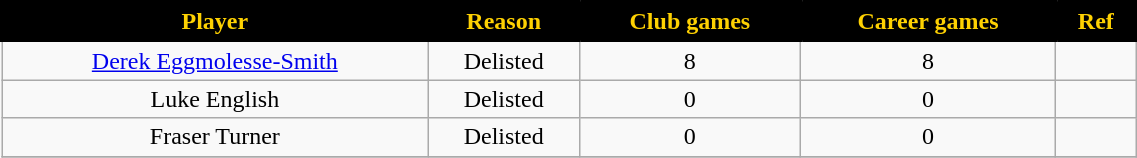<table class="wikitable" style="text-align:center; font-size:100%; width:60%;">
<tr>
<th style="background:black; color:#FED102; border: solid black 2px;">Player</th>
<th style="background:black; color:#FED102; border: solid black 2px;">Reason</th>
<th style="background:black; color:#FED102; border: solid black 2px;">Club games</th>
<th style="background:black; color:#FED102; border: solid black 2px;">Career games</th>
<th style="background:black; color:#FED102; border: solid black 2px;">Ref</th>
</tr>
<tr>
<td><a href='#'>Derek Eggmolesse-Smith</a></td>
<td>Delisted</td>
<td>8</td>
<td>8</td>
<td></td>
</tr>
<tr>
<td>Luke English</td>
<td>Delisted</td>
<td>0</td>
<td>0</td>
<td></td>
</tr>
<tr>
<td>Fraser Turner</td>
<td>Delisted</td>
<td>0</td>
<td>0</td>
<td></td>
</tr>
<tr>
</tr>
</table>
